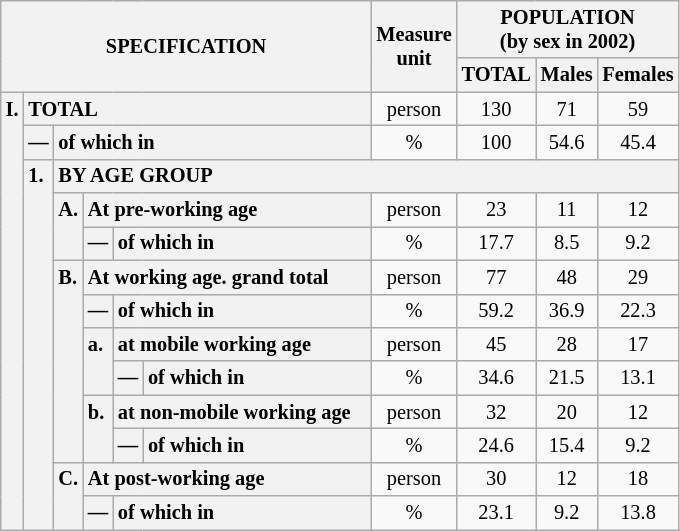<table class="wikitable" style="font-size:85%; text-align:center">
<tr>
<th rowspan="2" colspan="6">SPECIFICATION</th>
<th rowspan="2">Measure<br> unit</th>
<th colspan="3" rowspan="1">POPULATION<br> (by sex in 2002)</th>
</tr>
<tr>
<th>TOTAL</th>
<th>Males</th>
<th>Females</th>
</tr>
<tr>
<th style="text-align:left" valign="top" rowspan="13">I.</th>
<th style="text-align:left" colspan="5">TOTAL</th>
<td>person</td>
<td>130</td>
<td>71</td>
<td>59</td>
</tr>
<tr>
<th style="text-align:left" valign="top">—</th>
<th style="text-align:left" colspan="4">of which in</th>
<td>%</td>
<td>100</td>
<td>54.6</td>
<td>45.4</td>
</tr>
<tr>
<th style="text-align:left" valign="top" rowspan="11">1.</th>
<th style="text-align:left" colspan="19">BY AGE GROUP</th>
</tr>
<tr>
<th style="text-align:left" valign="top" rowspan="2">A.</th>
<th style="text-align:left" colspan="3">At pre-working age</th>
<td>person</td>
<td>23</td>
<td>11</td>
<td>12</td>
</tr>
<tr>
<th style="text-align:left" valign="top">—</th>
<th style="text-align:left" valign="top" colspan="2">of which in</th>
<td>%</td>
<td>17.7</td>
<td>8.5</td>
<td>9.2</td>
</tr>
<tr>
<th style="text-align:left" valign="top" rowspan="6">B.</th>
<th style="text-align:left" colspan="3">At working age. grand total</th>
<td>person</td>
<td>77</td>
<td>48</td>
<td>29</td>
</tr>
<tr>
<th style="text-align:left" valign="top">—</th>
<th style="text-align:left" valign="top" colspan="2">of which in</th>
<td>%</td>
<td>59.2</td>
<td>36.9</td>
<td>22.3</td>
</tr>
<tr>
<th style="text-align:left" valign="top" rowspan="2">a.</th>
<th style="text-align:left" colspan="2">at mobile working age</th>
<td>person</td>
<td>45</td>
<td>28</td>
<td>17</td>
</tr>
<tr>
<th style="text-align:left" valign="top">—</th>
<th style="text-align:left" valign="top" colspan="1">of which in                        </th>
<td>%</td>
<td>34.6</td>
<td>21.5</td>
<td>13.1</td>
</tr>
<tr>
<th style="text-align:left" valign="top" rowspan="2">b.</th>
<th style="text-align:left" colspan="2">at non-mobile working age</th>
<td>person</td>
<td>32</td>
<td>20</td>
<td>12</td>
</tr>
<tr>
<th style="text-align:left" valign="top">—</th>
<th style="text-align:left" valign="top" colspan="1">of which in                        </th>
<td>%</td>
<td>24.6</td>
<td>15.4</td>
<td>9.2</td>
</tr>
<tr>
<th style="text-align:left" valign="top" rowspan="2">C.</th>
<th style="text-align:left" colspan="3">At post-working age</th>
<td>person</td>
<td>30</td>
<td>12</td>
<td>18</td>
</tr>
<tr>
<th style="text-align:left" valign="top">—</th>
<th style="text-align:left" valign="top" colspan="2">of which in</th>
<td>%</td>
<td>23.1</td>
<td>9.2</td>
<td>13.8</td>
</tr>
</table>
